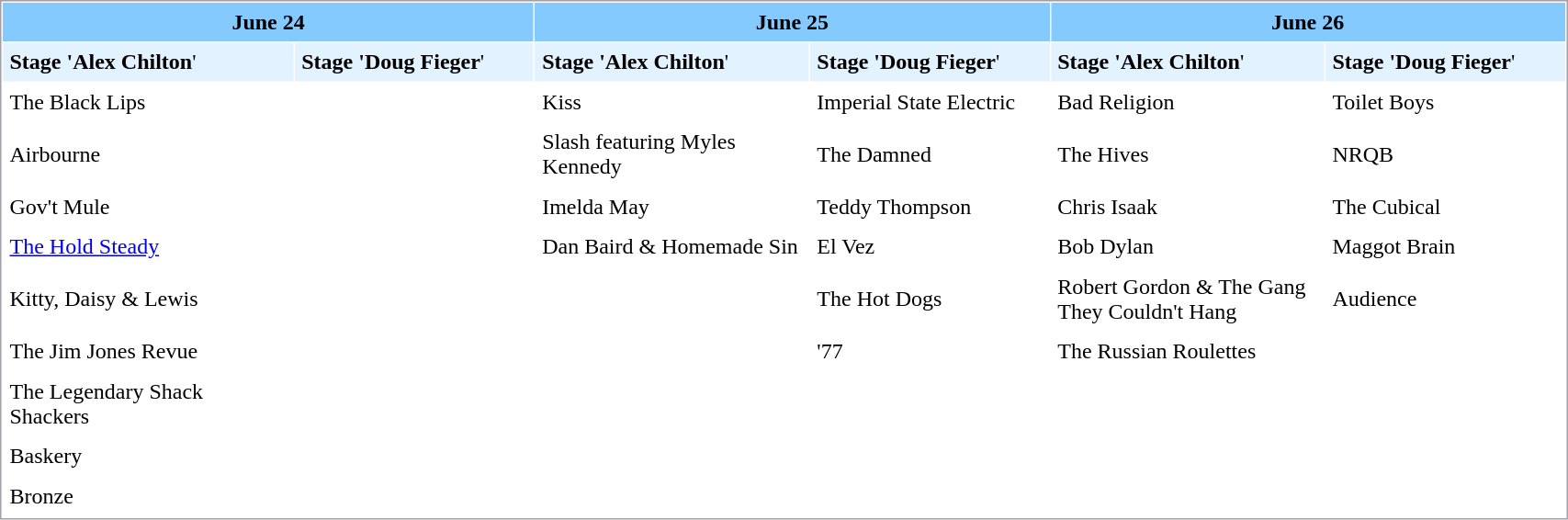<table style="border: 1px solid #a0a0aa; width: 90%" cellpadding="5" cellspacing="1">
<tr>
<th colspan="2" width="33%" style="background:#85CAFF">June 24</th>
<th colspan="2" width="33%" style="background:#85CAFF">June 25</th>
<th colspan="2" width="33%" style="background:#85CAFF">June 26</th>
</tr>
<tr>
<td width="17%" style="background-color: #E3F2FF;"><strong>Stage 'Alex Chilton</strong>'</td>
<td width="14%" style="background-color: #E3F2FF;"><strong>Stage 'Doug Fieger</strong>'</td>
<td width="16%" style="background-color: #E3F2FF;"><strong>Stage 'Alex Chilton</strong>'</td>
<td width="14%" style="background-color: #E3F2FF;"><strong>Stage 'Doug Fieger</strong>'</td>
<td width="16%" style="background-color: #E3F2FF;"><strong>Stage 'Alex Chilton</strong>'</td>
<td width="14%" style="background-color: #E3F2FF;"><strong>Stage 'Doug Fieger</strong>'</td>
</tr>
<tr>
<td>The Black Lips</td>
<td></td>
<td>Kiss</td>
<td>Imperial State Electric</td>
<td>Bad Religion</td>
<td>Toilet Boys</td>
</tr>
<tr>
<td>Airbourne</td>
<td></td>
<td>Slash featuring Myles Kennedy</td>
<td>The Damned</td>
<td>The Hives</td>
<td>NRQB</td>
</tr>
<tr>
<td>Gov't Mule</td>
<td></td>
<td>Imelda May</td>
<td>Teddy Thompson</td>
<td>Chris Isaak</td>
<td>The Cubical</td>
</tr>
<tr>
<td><a href='#'>The Hold Steady</a></td>
<td></td>
<td>Dan Baird & Homemade Sin</td>
<td>El Vez</td>
<td>Bob Dylan</td>
<td>Maggot Brain</td>
</tr>
<tr>
<td>Kitty, Daisy & Lewis</td>
<td></td>
<td></td>
<td>The Hot Dogs</td>
<td>Robert Gordon & The Gang They Couldn't Hang</td>
<td>Audience</td>
</tr>
<tr>
<td>The Jim Jones Revue</td>
<td></td>
<td></td>
<td>'77</td>
<td>The Russian Roulettes</td>
<td></td>
</tr>
<tr>
<td>The Legendary Shack Shackers</td>
<td></td>
<td></td>
<td></td>
<td></td>
<td></td>
</tr>
<tr>
<td>Baskery</td>
<td></td>
<td></td>
<td></td>
<td></td>
<td></td>
</tr>
<tr>
<td>Bronze</td>
<td></td>
<td></td>
<td></td>
<td></td>
<td></td>
</tr>
<tr>
</tr>
</table>
